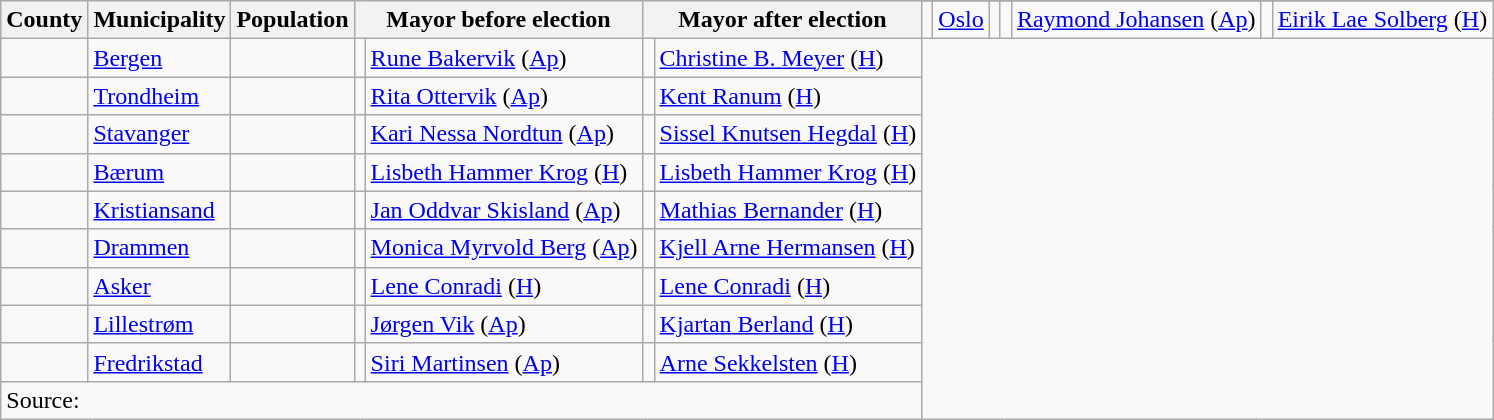<table class="wikitable sortable" style="text-align:left">
<tr>
<th rowspan=2>County</th>
<th rowspan=2>Municipality</th>
<th rowspan=2>Population</th>
<th colspan=2 rowspan=2>Mayor before election</th>
<th colspan=2 rowspan=2>Mayor after election</th>
</tr>
<tr>
<td></td>
<td><a href='#'>Oslo</a></td>
<td></td>
<td bgcolor=></td>
<td><a href='#'>Raymond Johansen</a> (<a href='#'>Ap</a>)</td>
<td bgcolor=></td>
<td><a href='#'>Eirik Lae Solberg</a> (<a href='#'>H</a>)</td>
</tr>
<tr>
<td></td>
<td><a href='#'>Bergen</a></td>
<td></td>
<td bgcolor=></td>
<td><a href='#'>Rune Bakervik</a> (<a href='#'>Ap</a>)</td>
<td bgcolor=></td>
<td><a href='#'>Christine B. Meyer</a> (<a href='#'>H</a>)</td>
</tr>
<tr>
<td></td>
<td><a href='#'>Trondheim</a></td>
<td></td>
<td bgcolor=></td>
<td><a href='#'>Rita Ottervik</a> (<a href='#'>Ap</a>)</td>
<td bgcolor=></td>
<td><a href='#'>Kent Ranum</a> (<a href='#'>H</a>)</td>
</tr>
<tr>
<td></td>
<td><a href='#'>Stavanger</a></td>
<td></td>
<td bgcolor=></td>
<td><a href='#'>Kari Nessa Nordtun</a> (<a href='#'>Ap</a>)</td>
<td bgcolor=></td>
<td><a href='#'>Sissel Knutsen Hegdal</a> (<a href='#'>H</a>)</td>
</tr>
<tr>
<td></td>
<td><a href='#'>Bærum</a></td>
<td></td>
<td bgcolor=></td>
<td><a href='#'>Lisbeth Hammer Krog</a> (<a href='#'>H</a>)</td>
<td bgcolor=></td>
<td><a href='#'>Lisbeth Hammer Krog</a> (<a href='#'>H</a>)</td>
</tr>
<tr>
<td></td>
<td><a href='#'>Kristiansand</a></td>
<td></td>
<td bgcolor=></td>
<td><a href='#'>Jan Oddvar Skisland</a> (<a href='#'>Ap</a>)</td>
<td bgcolor=></td>
<td><a href='#'>Mathias Bernander</a> (<a href='#'>H</a>)</td>
</tr>
<tr>
<td></td>
<td><a href='#'>Drammen</a></td>
<td></td>
<td bgcolor=></td>
<td><a href='#'>Monica Myrvold Berg</a> (<a href='#'>Ap</a>)</td>
<td bgcolor=></td>
<td><a href='#'>Kjell Arne Hermansen</a> (<a href='#'>H</a>)</td>
</tr>
<tr>
<td></td>
<td><a href='#'>Asker</a></td>
<td></td>
<td bgcolor=></td>
<td><a href='#'>Lene Conradi</a> (<a href='#'>H</a>)</td>
<td bgcolor=></td>
<td><a href='#'>Lene Conradi</a> (<a href='#'>H</a>)</td>
</tr>
<tr>
<td></td>
<td><a href='#'>Lillestrøm</a></td>
<td></td>
<td bgcolor=></td>
<td><a href='#'>Jørgen Vik</a> (<a href='#'>Ap</a>)</td>
<td bgcolor=></td>
<td><a href='#'>Kjartan Berland</a> (<a href='#'>H</a>)</td>
</tr>
<tr>
<td></td>
<td><a href='#'>Fredrikstad</a></td>
<td></td>
<td bgcolor=></td>
<td><a href='#'>Siri Martinsen</a> (<a href='#'>Ap</a>)</td>
<td bgcolor=></td>
<td><a href='#'>Arne Sekkelsten</a> (<a href='#'>H</a>)</td>
</tr>
<tr>
<td colspan=7>Source:</td>
</tr>
</table>
